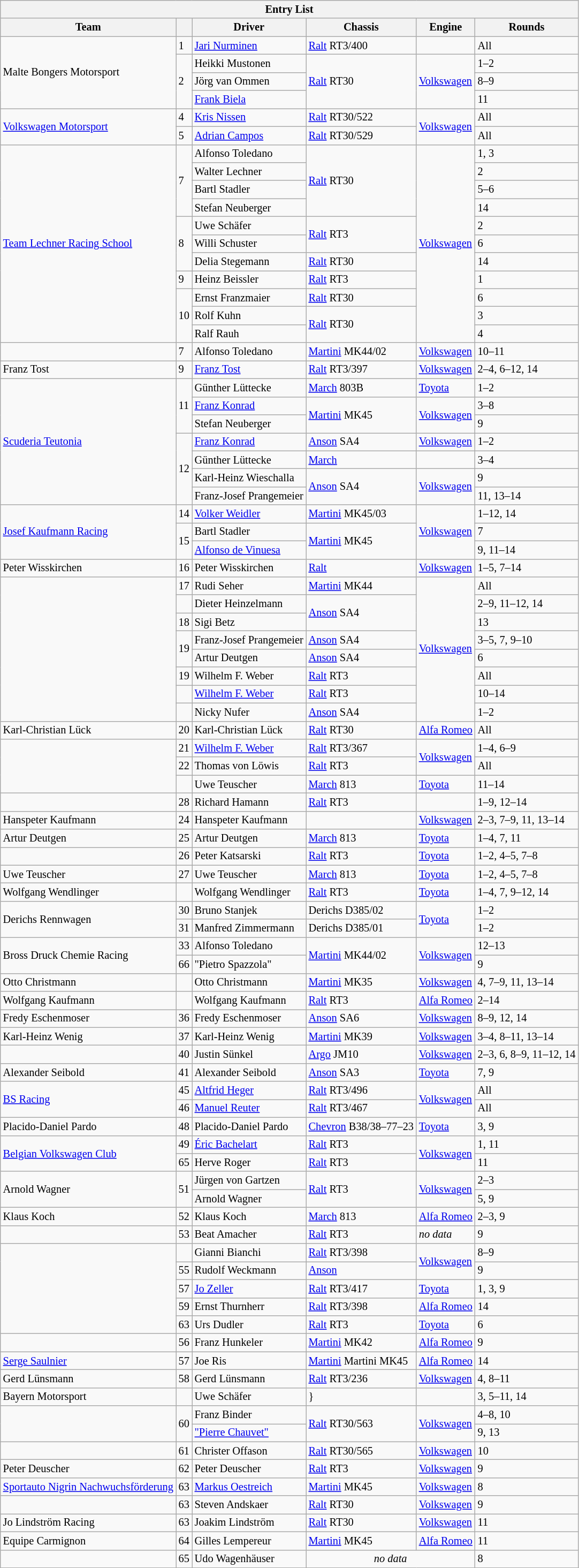<table class="wikitable" style="font-size: 85%;">
<tr>
<th colspan=7>Entry List</th>
</tr>
<tr>
<th>Team</th>
<th></th>
<th>Driver</th>
<th>Chassis</th>
<th>Engine</th>
<th>Rounds</th>
</tr>
<tr>
<td rowspan=4> Malte Bongers Motorsport</td>
<td>1</td>
<td> <a href='#'>Jari Nurminen</a></td>
<td><a href='#'>Ralt</a> RT3/400</td>
<td></td>
<td>All</td>
</tr>
<tr>
<td rowspan=3>2</td>
<td> Heikki Mustonen</td>
<td rowspan=3><a href='#'>Ralt</a> RT30</td>
<td rowspan=3><a href='#'>Volkswagen</a></td>
<td>1–2</td>
</tr>
<tr>
<td> Jörg van Ommen</td>
<td>8–9</td>
</tr>
<tr>
<td> <a href='#'>Frank Biela</a></td>
<td>11</td>
</tr>
<tr>
<td rowspan=2> <a href='#'>Volkswagen Motorsport</a></td>
<td>4</td>
<td> <a href='#'>Kris Nissen</a></td>
<td><a href='#'>Ralt</a> RT30/522</td>
<td rowspan=2><a href='#'>Volkswagen</a></td>
<td>All</td>
</tr>
<tr>
<td>5</td>
<td> <a href='#'>Adrian Campos</a></td>
<td><a href='#'>Ralt</a> RT30/529</td>
<td>All</td>
</tr>
<tr>
<td rowspan=11> <a href='#'>Team Lechner Racing School</a></td>
<td rowspan=4>7</td>
<td> Alfonso Toledano</td>
<td rowspan=4><a href='#'>Ralt</a> RT30</td>
<td rowspan=11><a href='#'>Volkswagen</a></td>
<td>1, 3</td>
</tr>
<tr>
<td> Walter Lechner</td>
<td>2</td>
</tr>
<tr>
<td> Bartl Stadler</td>
<td>5–6</td>
</tr>
<tr>
<td> Stefan Neuberger</td>
<td>14</td>
</tr>
<tr>
<td rowspan=3>8</td>
<td> Uwe Schäfer</td>
<td rowspan=2><a href='#'>Ralt</a> RT3</td>
<td>2</td>
</tr>
<tr>
<td> Willi Schuster</td>
<td>6</td>
</tr>
<tr>
<td> Delia Stegemann</td>
<td><a href='#'>Ralt</a> RT30</td>
<td>14</td>
</tr>
<tr>
<td>9</td>
<td> Heinz Beissler</td>
<td><a href='#'>Ralt</a> RT3</td>
<td>1</td>
</tr>
<tr>
<td rowspan=3>10</td>
<td> Ernst Franzmaier</td>
<td><a href='#'>Ralt</a> RT30</td>
<td>6</td>
</tr>
<tr>
<td> Rolf Kuhn</td>
<td rowspan=2><a href='#'>Ralt</a> RT30</td>
<td>3</td>
</tr>
<tr>
<td> Ralf Rauh</td>
<td>4</td>
</tr>
<tr>
<td> </td>
<td>7</td>
<td> Alfonso Toledano</td>
<td><a href='#'>Martini</a> MK44/02</td>
<td><a href='#'>Volkswagen</a></td>
<td>10–11</td>
</tr>
<tr>
<td> Franz Tost</td>
<td>9</td>
<td> <a href='#'>Franz Tost</a></td>
<td><a href='#'>Ralt</a> RT3/397</td>
<td><a href='#'>Volkswagen</a></td>
<td>2–4, 6–12, 14</td>
</tr>
<tr>
<td rowspan=7> <a href='#'>Scuderia Teutonia</a></td>
<td rowspan=3>11</td>
<td> Günther Lüttecke</td>
<td><a href='#'>March</a> 803B</td>
<td><a href='#'>Toyota</a></td>
<td>1–2</td>
</tr>
<tr>
<td> <a href='#'>Franz Konrad</a></td>
<td rowspan=2><a href='#'>Martini</a> MK45</td>
<td rowspan=2><a href='#'>Volkswagen</a></td>
<td>3–8</td>
</tr>
<tr>
<td> Stefan Neuberger</td>
<td>9</td>
</tr>
<tr>
<td rowspan=4>12</td>
<td> <a href='#'>Franz Konrad</a></td>
<td><a href='#'>Anson</a> SA4</td>
<td><a href='#'>Volkswagen</a></td>
<td>1–2</td>
</tr>
<tr>
<td> Günther Lüttecke</td>
<td><a href='#'>March</a> </td>
<td></td>
<td>3–4</td>
</tr>
<tr>
<td> Karl-Heinz Wieschalla</td>
<td rowspan=2><a href='#'>Anson</a> SA4</td>
<td rowspan=2><a href='#'>Volkswagen</a></td>
<td>9</td>
</tr>
<tr>
<td> Franz-Josef Prangemeier</td>
<td>11, 13–14</td>
</tr>
<tr>
<td rowspan=3> <a href='#'>Josef Kaufmann Racing</a></td>
<td>14</td>
<td> <a href='#'>Volker Weidler</a></td>
<td><a href='#'>Martini</a> MK45/03</td>
<td rowspan=3><a href='#'>Volkswagen</a></td>
<td>1–12, 14</td>
</tr>
<tr>
<td rowspan=2>15</td>
<td> Bartl Stadler</td>
<td rowspan=2><a href='#'>Martini</a> MK45</td>
<td>7</td>
</tr>
<tr>
<td> <a href='#'>Alfonso de Vinuesa</a></td>
<td>9, 11–14</td>
</tr>
<tr>
<td> Peter Wisskirchen</td>
<td>16</td>
<td> Peter Wisskirchen</td>
<td><a href='#'>Ralt</a> </td>
<td><a href='#'>Volkswagen</a></td>
<td>1–5, 7–14</td>
</tr>
<tr>
<td rowspan=8> </td>
<td>17</td>
<td> Rudi Seher</td>
<td><a href='#'>Martini</a> MK44</td>
<td rowspan=8><a href='#'>Volkswagen</a></td>
<td>All</td>
</tr>
<tr>
<td></td>
<td> Dieter Heinzelmann</td>
<td rowspan=2><a href='#'>Anson</a> SA4</td>
<td>2–9, 11–12, 14</td>
</tr>
<tr>
<td>18</td>
<td> Sigi Betz</td>
<td>13</td>
</tr>
<tr>
<td rowspan=2>19</td>
<td> Franz-Josef Prangemeier</td>
<td><a href='#'>Anson</a> SA4</td>
<td>3–5, 7, 9–10</td>
</tr>
<tr>
<td> Artur Deutgen</td>
<td><a href='#'>Anson</a> SA4</td>
<td>6</td>
</tr>
<tr>
<td>19</td>
<td> Wilhelm F. Weber</td>
<td><a href='#'>Ralt</a> RT3</td>
<td>All</td>
</tr>
<tr>
<td></td>
<td> <a href='#'>Wilhelm F. Weber</a></td>
<td><a href='#'>Ralt</a> RT3</td>
<td>10–14</td>
</tr>
<tr>
<td></td>
<td> Nicky Nufer</td>
<td><a href='#'>Anson</a> SA4</td>
<td>1–2</td>
</tr>
<tr>
<td> Karl-Christian Lück</td>
<td>20</td>
<td> Karl-Christian Lück</td>
<td><a href='#'>Ralt</a> RT30</td>
<td><a href='#'>Alfa Romeo</a></td>
<td>All</td>
</tr>
<tr>
<td rowspan=3> </td>
<td>21</td>
<td> <a href='#'>Wilhelm F. Weber</a></td>
<td><a href='#'>Ralt</a> RT3/367</td>
<td rowspan=2><a href='#'>Volkswagen</a></td>
<td>1–4, 6–9</td>
</tr>
<tr>
<td>22</td>
<td> Thomas von Löwis</td>
<td><a href='#'>Ralt</a> RT3</td>
<td>All</td>
</tr>
<tr>
<td></td>
<td> Uwe Teuscher</td>
<td><a href='#'>March</a> 813</td>
<td><a href='#'>Toyota</a></td>
<td>11–14</td>
</tr>
<tr>
<td> </td>
<td>28</td>
<td> Richard Hamann</td>
<td><a href='#'>Ralt</a> RT3</td>
<td></td>
<td>1–9, 12–14</td>
</tr>
<tr>
<td> Hanspeter Kaufmann</td>
<td>24</td>
<td> Hanspeter Kaufmann</td>
<td></td>
<td><a href='#'>Volkswagen</a></td>
<td>2–3, 7–9, 11, 13–14</td>
</tr>
<tr>
<td> Artur Deutgen</td>
<td>25</td>
<td> Artur Deutgen</td>
<td><a href='#'>March</a> 813</td>
<td><a href='#'>Toyota</a></td>
<td>1–4, 7, 11</td>
</tr>
<tr>
<td> </td>
<td>26</td>
<td> Peter Katsarski</td>
<td><a href='#'>Ralt</a> RT3</td>
<td><a href='#'>Toyota</a></td>
<td>1–2, 4–5, 7–8</td>
</tr>
<tr>
<td> Uwe Teuscher</td>
<td>27</td>
<td> Uwe Teuscher</td>
<td><a href='#'>March</a> 813</td>
<td><a href='#'>Toyota</a></td>
<td>1–2, 4–5, 7–8</td>
</tr>
<tr>
<td> Wolfgang Wendlinger</td>
<td></td>
<td> Wolfgang Wendlinger</td>
<td><a href='#'>Ralt</a> RT3</td>
<td><a href='#'>Toyota</a></td>
<td>1–4, 7, 9–12, 14</td>
</tr>
<tr>
<td rowspan=2> Derichs Rennwagen</td>
<td>30</td>
<td> Bruno Stanjek</td>
<td>Derichs D385/02</td>
<td rowspan=2><a href='#'>Toyota</a></td>
<td>1–2</td>
</tr>
<tr>
<td>31</td>
<td> Manfred Zimmermann</td>
<td>Derichs D385/01</td>
<td>1–2</td>
</tr>
<tr>
<td rowspan=2> Bross Druck Chemie Racing</td>
<td>33</td>
<td> Alfonso Toledano</td>
<td rowspan=2><a href='#'>Martini</a> MK44/02</td>
<td rowspan=2><a href='#'>Volkswagen</a></td>
<td>12–13</td>
</tr>
<tr>
<td>66</td>
<td> "Pietro Spazzola"</td>
<td>9</td>
</tr>
<tr>
<td> Otto Christmann</td>
<td></td>
<td> Otto Christmann</td>
<td><a href='#'>Martini</a> MK35</td>
<td><a href='#'>Volkswagen</a></td>
<td>4, 7–9, 11, 13–14</td>
</tr>
<tr>
<td> Wolfgang Kaufmann</td>
<td></td>
<td> Wolfgang Kaufmann</td>
<td><a href='#'>Ralt</a> RT3</td>
<td><a href='#'>Alfa Romeo</a></td>
<td>2–14</td>
</tr>
<tr>
<td> Fredy Eschenmoser</td>
<td>36</td>
<td> Fredy Eschenmoser</td>
<td><a href='#'>Anson</a> SA6</td>
<td><a href='#'>Volkswagen</a></td>
<td>8–9, 12, 14</td>
</tr>
<tr>
<td> Karl-Heinz Wenig</td>
<td>37</td>
<td> Karl-Heinz Wenig</td>
<td><a href='#'>Martini</a> MK39</td>
<td><a href='#'>Volkswagen</a></td>
<td>3–4, 8–11, 13–14</td>
</tr>
<tr>
<td> </td>
<td>40</td>
<td> Justin Sünkel</td>
<td><a href='#'>Argo</a> JM10</td>
<td><a href='#'>Volkswagen</a></td>
<td>2–3, 6, 8–9, 11–12, 14</td>
</tr>
<tr>
<td> Alexander Seibold</td>
<td>41</td>
<td> Alexander Seibold</td>
<td><a href='#'>Anson</a> SA3</td>
<td><a href='#'>Toyota</a></td>
<td>7, 9</td>
</tr>
<tr>
<td rowspan=2> <a href='#'>BS Racing</a></td>
<td>45</td>
<td> <a href='#'>Altfrid Heger</a></td>
<td><a href='#'>Ralt</a> RT3/496</td>
<td rowspan=2><a href='#'>Volkswagen</a></td>
<td>All</td>
</tr>
<tr>
<td>46</td>
<td> <a href='#'>Manuel Reuter</a></td>
<td><a href='#'>Ralt</a> RT3/467</td>
<td>All</td>
</tr>
<tr>
<td> Placido-Daniel Pardo</td>
<td>48</td>
<td> Placido-Daniel Pardo</td>
<td><a href='#'>Chevron</a> B38/38–77–23</td>
<td><a href='#'>Toyota</a></td>
<td>3, 9</td>
</tr>
<tr>
<td rowspan=2> <a href='#'>Belgian Volkswagen Club</a></td>
<td>49</td>
<td> <a href='#'>Éric Bachelart</a></td>
<td><a href='#'>Ralt</a> RT3</td>
<td rowspan=2><a href='#'>Volkswagen</a></td>
<td>1, 11</td>
</tr>
<tr>
<td>65</td>
<td> Herve Roger</td>
<td><a href='#'>Ralt</a> RT3</td>
<td>11</td>
</tr>
<tr>
<td rowspan=2> Arnold Wagner</td>
<td rowspan=2>51</td>
<td> Jürgen von Gartzen</td>
<td rowspan=2><a href='#'>Ralt</a> RT3</td>
<td rowspan=2><a href='#'>Volkswagen</a></td>
<td>2–3</td>
</tr>
<tr>
<td> Arnold Wagner</td>
<td>5, 9</td>
</tr>
<tr>
<td> Klaus Koch</td>
<td>52</td>
<td> Klaus Koch</td>
<td><a href='#'>March</a> 813</td>
<td><a href='#'>Alfa Romeo</a></td>
<td>2–3, 9</td>
</tr>
<tr>
<td> </td>
<td>53</td>
<td> Beat Amacher</td>
<td><a href='#'>Ralt</a> RT3</td>
<td><em>no data</em></td>
<td>9</td>
</tr>
<tr>
<td rowspan=5> </td>
<td></td>
<td> Gianni Bianchi</td>
<td><a href='#'>Ralt</a> RT3/398</td>
<td rowspan=2><a href='#'>Volkswagen</a></td>
<td>8–9</td>
</tr>
<tr>
<td>55</td>
<td> Rudolf Weckmann</td>
<td><a href='#'>Anson</a></td>
<td>9</td>
</tr>
<tr>
<td>57</td>
<td> <a href='#'>Jo Zeller</a></td>
<td><a href='#'>Ralt</a> RT3/417</td>
<td><a href='#'>Toyota</a></td>
<td>1, 3, 9</td>
</tr>
<tr>
<td>59</td>
<td> Ernst Thurnherr</td>
<td><a href='#'>Ralt</a> RT3/398</td>
<td><a href='#'>Alfa Romeo</a></td>
<td>14</td>
</tr>
<tr>
<td>63</td>
<td> Urs Dudler</td>
<td><a href='#'>Ralt</a> RT3</td>
<td><a href='#'>Toyota</a></td>
<td>6</td>
</tr>
<tr>
<td> </td>
<td>56</td>
<td> Franz Hunkeler</td>
<td><a href='#'>Martini</a> MK42</td>
<td><a href='#'>Alfa Romeo</a></td>
<td>9</td>
</tr>
<tr>
<td> <a href='#'>Serge Saulnier</a></td>
<td>57</td>
<td> Joe Ris</td>
<td><a href='#'>Martini</a> Martini MK45</td>
<td><a href='#'>Alfa Romeo</a></td>
<td>14</td>
</tr>
<tr>
<td> Gerd Lünsmann</td>
<td>58</td>
<td> Gerd Lünsmann</td>
<td><a href='#'>Ralt</a> RT3/236</td>
<td><a href='#'>Volkswagen</a></td>
<td>4, 8–11</td>
</tr>
<tr>
<td> Bayern Motorsport</td>
<td></td>
<td> Uwe Schäfer</td>
<td>}</td>
<td></td>
<td>3, 5–11, 14</td>
</tr>
<tr>
<td rowspan=2> </td>
<td rowspan=2>60</td>
<td> Franz Binder</td>
<td rowspan=2><a href='#'>Ralt</a> RT30/563</td>
<td rowspan=2><a href='#'>Volkswagen</a></td>
<td>4–8, 10</td>
</tr>
<tr>
<td> <a href='#'>"Pierre Chauvet"</a></td>
<td>9, 13</td>
</tr>
<tr>
<td> </td>
<td>61</td>
<td> Christer Offason</td>
<td><a href='#'>Ralt</a> RT30/565</td>
<td><a href='#'>Volkswagen</a></td>
<td>10</td>
</tr>
<tr>
<td> Peter Deuscher</td>
<td>62</td>
<td> Peter Deuscher</td>
<td><a href='#'>Ralt</a> RT3</td>
<td><a href='#'>Volkswagen</a></td>
<td>9</td>
</tr>
<tr>
<td> <a href='#'>Sportauto Nigrin Nachwuchsförderung</a></td>
<td>63</td>
<td> <a href='#'>Markus Oestreich</a></td>
<td><a href='#'>Martini</a> MK45</td>
<td><a href='#'>Volkswagen</a></td>
<td>8</td>
</tr>
<tr>
<td> </td>
<td>63</td>
<td> Steven Andskaer</td>
<td><a href='#'>Ralt</a> RT30</td>
<td><a href='#'>Volkswagen</a></td>
<td>9</td>
</tr>
<tr>
<td> Jo Lindström Racing</td>
<td>63</td>
<td> Joakim Lindström</td>
<td><a href='#'>Ralt</a> RT30</td>
<td><a href='#'>Volkswagen</a></td>
<td>11</td>
</tr>
<tr>
<td> Equipe Carmignon</td>
<td>64</td>
<td> Gilles Lempereur</td>
<td><a href='#'>Martini</a> MK45</td>
<td><a href='#'>Alfa Romeo</a></td>
<td>11</td>
</tr>
<tr>
<td> </td>
<td>65</td>
<td> Udo Wagenhäuser</td>
<td colspan=2 align=center><em>no data</em></td>
<td>8</td>
</tr>
</table>
